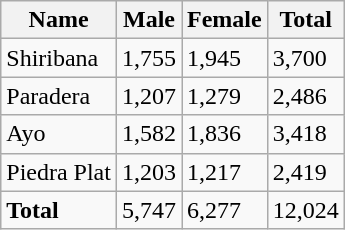<table class="wikitable">
<tr>
<th>Name</th>
<th>Male</th>
<th>Female</th>
<th>Total</th>
</tr>
<tr>
<td>Shiribana</td>
<td>1,755</td>
<td>1,945</td>
<td>3,700</td>
</tr>
<tr>
<td>Paradera</td>
<td>1,207</td>
<td>1,279</td>
<td>2,486</td>
</tr>
<tr>
<td>Ayo</td>
<td>1,582</td>
<td>1,836</td>
<td>3,418</td>
</tr>
<tr>
<td>Piedra Plat</td>
<td>1,203</td>
<td>1,217</td>
<td>2,419</td>
</tr>
<tr>
<td><strong>Total</strong></td>
<td>5,747</td>
<td>6,277</td>
<td>12,024</td>
</tr>
</table>
